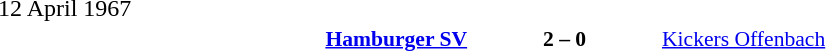<table width=100% cellspacing=1>
<tr>
<th width=25%></th>
<th width=10%></th>
<th width=25%></th>
<th></th>
</tr>
<tr>
<td>12 April 1967</td>
</tr>
<tr style=font-size:90%>
<td align=right><strong><a href='#'>Hamburger SV</a></strong></td>
<td align=center><strong>2 – 0</strong></td>
<td><a href='#'>Kickers Offenbach</a></td>
</tr>
</table>
